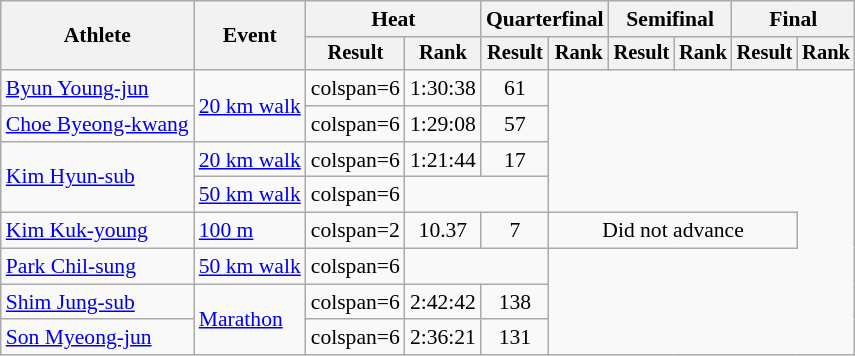<table class="wikitable" style="font-size:90%">
<tr>
<th rowspan="2">Athlete</th>
<th rowspan="2">Event</th>
<th colspan="2">Heat</th>
<th colspan="2">Quarterfinal</th>
<th colspan="2">Semifinal</th>
<th colspan="2">Final</th>
</tr>
<tr style="font-size:95%">
<th>Result</th>
<th>Rank</th>
<th>Result</th>
<th>Rank</th>
<th>Result</th>
<th>Rank</th>
<th>Result</th>
<th>Rank</th>
</tr>
<tr align=center>
<td align=left><a href='#'>Byun Young-jun</a></td>
<td align=left rowspan=2><a href='#'>20 km walk</a></td>
<td>colspan=6 </td>
<td>1:30:38</td>
<td>61</td>
</tr>
<tr align=center>
<td align=left><a href='#'>Choe Byeong-kwang</a></td>
<td>colspan=6 </td>
<td>1:29:08</td>
<td>57</td>
</tr>
<tr align=center>
<td align=left rowspan=2><a href='#'>Kim Hyun-sub</a></td>
<td align=left><a href='#'>20 km walk</a></td>
<td>colspan=6 </td>
<td>1:21:44</td>
<td>17</td>
</tr>
<tr align=center>
<td align=left><a href='#'>50 km walk</a></td>
<td>colspan=6 </td>
<td colspan=2></td>
</tr>
<tr align=center>
<td align=left><a href='#'>Kim Kuk-young</a></td>
<td align=left><a href='#'>100 m</a></td>
<td>colspan=2 </td>
<td>10.37</td>
<td>7</td>
<td colspan=4>Did not advance</td>
</tr>
<tr align=center>
<td align=left><a href='#'>Park Chil-sung</a></td>
<td align=left><a href='#'>50 km walk</a></td>
<td>colspan=6 </td>
<td colspan=2></td>
</tr>
<tr align=center>
<td align=left><a href='#'>Shim Jung-sub</a></td>
<td align=left rowspan=2><a href='#'>Marathon</a></td>
<td>colspan=6 </td>
<td>2:42:42</td>
<td>138</td>
</tr>
<tr align=center>
<td align=left><a href='#'>Son Myeong-jun</a></td>
<td>colspan=6 </td>
<td>2:36:21</td>
<td>131</td>
</tr>
</table>
